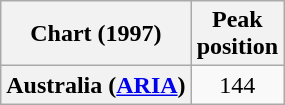<table class="wikitable plainrowheaders" style="text-align:center">
<tr>
<th scope="col">Chart (1997)</th>
<th scope="col">Peak<br>position</th>
</tr>
<tr>
<th scope="row">Australia (<a href='#'>ARIA</a>)</th>
<td>144</td>
</tr>
</table>
